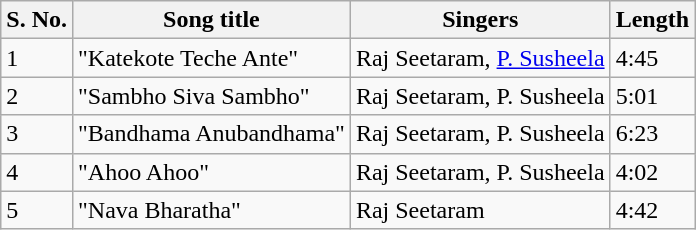<table class="wikitable">
<tr>
<th>S. No.</th>
<th>Song title</th>
<th>Singers</th>
<th>Length</th>
</tr>
<tr>
<td>1</td>
<td>"Katekote Teche Ante"</td>
<td>Raj Seetaram, <a href='#'>P. Susheela</a></td>
<td>4:45</td>
</tr>
<tr>
<td>2</td>
<td>"Sambho Siva Sambho"</td>
<td>Raj Seetaram, P. Susheela</td>
<td>5:01</td>
</tr>
<tr>
<td>3</td>
<td>"Bandhama Anubandhama"</td>
<td>Raj Seetaram, P. Susheela</td>
<td>6:23</td>
</tr>
<tr>
<td>4</td>
<td>"Ahoo Ahoo"</td>
<td>Raj Seetaram, P. Susheela</td>
<td>4:02</td>
</tr>
<tr>
<td>5</td>
<td>"Nava Bharatha"</td>
<td>Raj Seetaram</td>
<td>4:42</td>
</tr>
</table>
